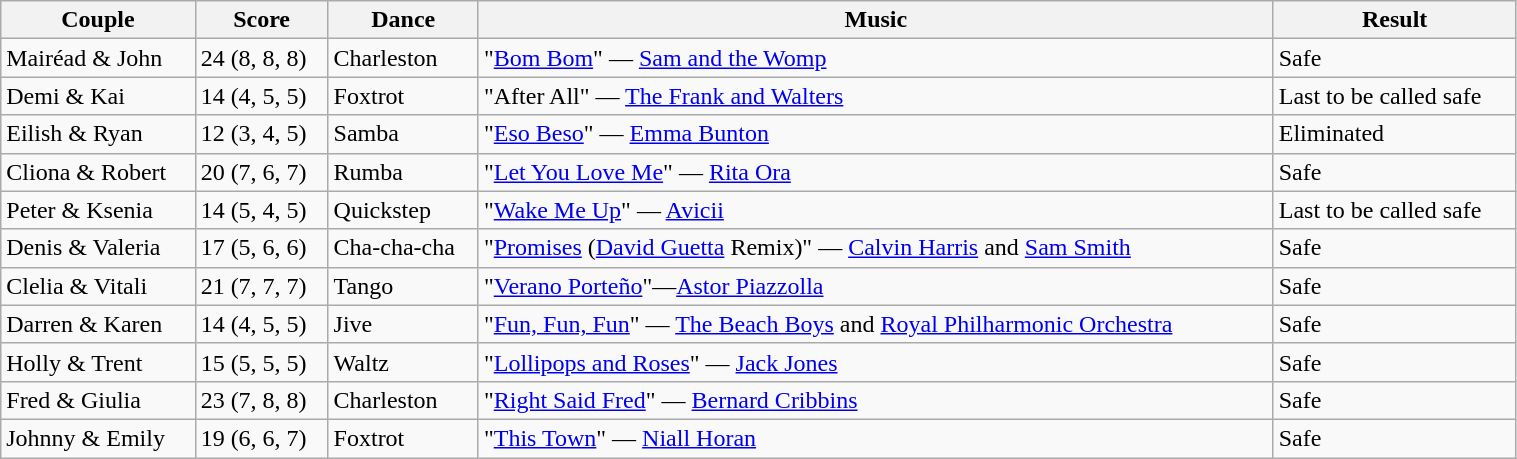<table class="wikitable" style="width:80%;">
<tr>
<th>Couple</th>
<th>Score</th>
<th>Dance</th>
<th>Music</th>
<th>Result</th>
</tr>
<tr>
<td>Mairéad & John</td>
<td>24 (8, 8, 8)</td>
<td>Charleston</td>
<td>"<a href='#'>Bom Bom</a>" — <a href='#'>Sam and the Womp</a></td>
<td>Safe</td>
</tr>
<tr>
<td>Demi & Kai</td>
<td>14 (4, 5, 5)</td>
<td>Foxtrot</td>
<td>"After All" — <a href='#'>The Frank and Walters</a></td>
<td>Last to be called safe</td>
</tr>
<tr>
<td>Eilish & Ryan</td>
<td>12 (3, 4, 5)</td>
<td>Samba</td>
<td>"<a href='#'>Eso Beso</a>" — <a href='#'>Emma Bunton</a></td>
<td>Eliminated</td>
</tr>
<tr>
<td>Cliona & Robert</td>
<td>20 (7, 6, 7)</td>
<td>Rumba</td>
<td>"<a href='#'>Let You Love Me</a>" — <a href='#'>Rita Ora</a></td>
<td>Safe</td>
</tr>
<tr>
<td>Peter & Ksenia</td>
<td>14 (5, 4, 5)</td>
<td>Quickstep</td>
<td>"<a href='#'>Wake Me Up</a>" — <a href='#'>Avicii</a></td>
<td>Last to be called safe</td>
</tr>
<tr>
<td>Denis & Valeria</td>
<td>17 (5, 6, 6)</td>
<td>Cha-cha-cha</td>
<td>"<a href='#'>Promises</a> (<a href='#'>David Guetta</a> Remix)" — <a href='#'>Calvin Harris</a> and <a href='#'>Sam Smith</a></td>
<td>Safe</td>
</tr>
<tr>
<td>Clelia & Vitali</td>
<td>21 (7, 7, 7)</td>
<td>Tango</td>
<td>"<a href='#'>Verano Porteño</a>"—<a href='#'>Astor Piazzolla</a></td>
<td>Safe</td>
</tr>
<tr>
<td>Darren & Karen</td>
<td>14 (4, 5, 5)</td>
<td>Jive</td>
<td>"<a href='#'>Fun, Fun, Fun</a>" — <a href='#'>The Beach Boys</a> and <a href='#'>Royal Philharmonic Orchestra</a></td>
<td>Safe</td>
</tr>
<tr>
<td>Holly & Trent</td>
<td>15 (5, 5, 5)</td>
<td>Waltz</td>
<td>"<a href='#'>Lollipops and Roses</a>" — <a href='#'>Jack Jones</a></td>
<td>Safe</td>
</tr>
<tr>
<td>Fred & Giulia</td>
<td>23 (7, 8, 8)</td>
<td>Charleston</td>
<td>"<a href='#'>Right Said Fred</a>" — <a href='#'>Bernard Cribbins</a></td>
<td>Safe</td>
</tr>
<tr>
<td>Johnny & Emily</td>
<td>19 (6, 6, 7)</td>
<td>Foxtrot</td>
<td>"<a href='#'>This Town</a>" — <a href='#'>Niall Horan</a></td>
<td>Safe</td>
</tr>
</table>
